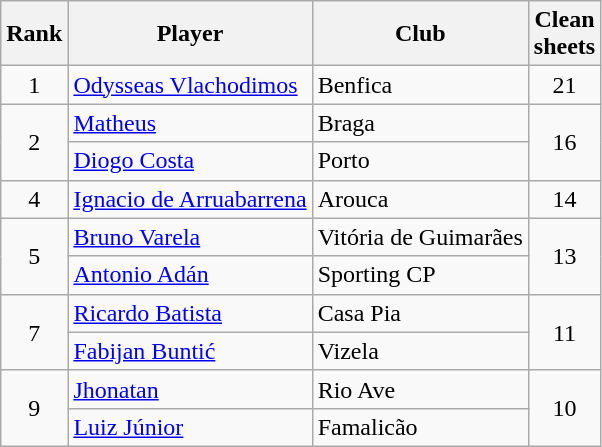<table class="wikitable" style="text-align:center">
<tr>
<th>Rank</th>
<th>Player</th>
<th>Club</th>
<th>Clean<br>sheets</th>
</tr>
<tr>
<td>1</td>
<td align="left"> <a href='#'>Odysseas Vlachodimos</a></td>
<td align="left">Benfica</td>
<td>21</td>
</tr>
<tr>
<td rowspan=2>2</td>
<td align="left"> <a href='#'>Matheus</a></td>
<td align="left">Braga</td>
<td rowspan=2>16</td>
</tr>
<tr>
<td align="left"> <a href='#'>Diogo Costa</a></td>
<td align="left">Porto</td>
</tr>
<tr>
<td>4</td>
<td align="left"> <a href='#'>Ignacio de Arruabarrena</a></td>
<td align="left">Arouca</td>
<td>14</td>
</tr>
<tr>
<td rowspan=2>5</td>
<td align="left"> <a href='#'>Bruno Varela</a></td>
<td align="left">Vitória de Guimarães</td>
<td rowspan=2>13</td>
</tr>
<tr>
<td align="left"> <a href='#'>Antonio Adán</a></td>
<td align="left">Sporting CP</td>
</tr>
<tr>
<td rowspan=2>7</td>
<td align="left"> <a href='#'>Ricardo Batista</a></td>
<td align="left">Casa Pia</td>
<td rowspan=2>11</td>
</tr>
<tr>
<td align="left"> <a href='#'>Fabijan Buntić</a></td>
<td align="left">Vizela</td>
</tr>
<tr>
<td rowspan=2>9</td>
<td align="left"> <a href='#'>Jhonatan</a></td>
<td align="left">Rio Ave</td>
<td rowspan=2>10</td>
</tr>
<tr>
<td align="left"> <a href='#'>Luiz Júnior</a></td>
<td align="left">Famalicão</td>
</tr>
</table>
